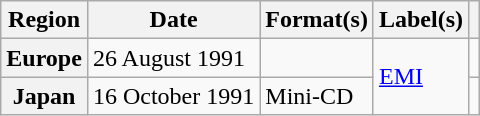<table class="wikitable plainrowheaders">
<tr>
<th scope="col">Region</th>
<th scope="col">Date</th>
<th scope="col">Format(s)</th>
<th scope="col">Label(s)</th>
<th scope="col"></th>
</tr>
<tr>
<th scope="row">Europe</th>
<td>26 August 1991</td>
<td></td>
<td rowspan="2"><a href='#'>EMI</a></td>
<td></td>
</tr>
<tr>
<th scope="row">Japan</th>
<td>16 October 1991</td>
<td>Mini-CD</td>
<td></td>
</tr>
</table>
